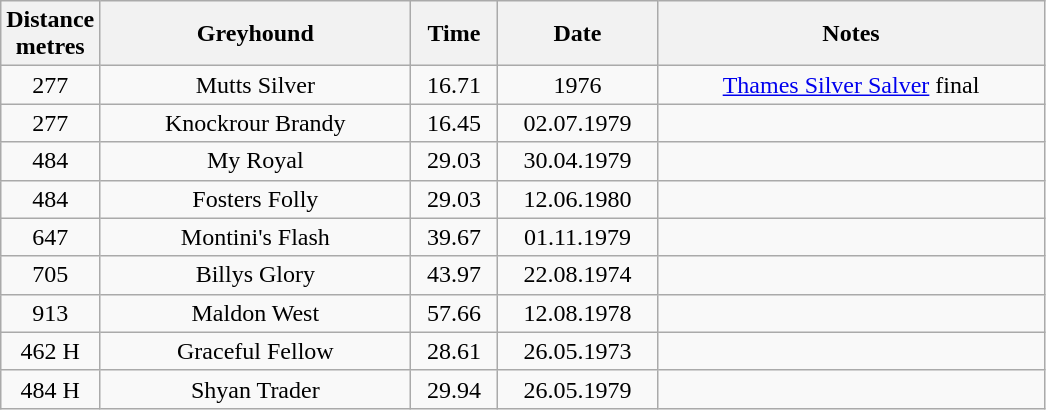<table class="wikitable" style="font-size: 100%">
<tr>
<th width=50>Distance <br>metres</th>
<th width=200>Greyhound</th>
<th width=50>Time</th>
<th width=100>Date</th>
<th width=250>Notes</th>
</tr>
<tr align=center>
<td>277</td>
<td>Mutts Silver</td>
<td>16.71</td>
<td>1976</td>
<td><a href='#'>Thames Silver Salver</a> final</td>
</tr>
<tr align=center>
<td>277</td>
<td>Knockrour Brandy</td>
<td>16.45</td>
<td>02.07.1979</td>
<td></td>
</tr>
<tr align=center>
<td>484</td>
<td>My Royal</td>
<td>29.03</td>
<td>30.04.1979</td>
<td></td>
</tr>
<tr align=center>
<td>484</td>
<td>Fosters Folly</td>
<td>29.03</td>
<td>12.06.1980</td>
<td></td>
</tr>
<tr align=center>
<td>647</td>
<td>Montini's Flash</td>
<td>39.67</td>
<td>01.11.1979</td>
<td></td>
</tr>
<tr align=center>
<td>705</td>
<td>Billys Glory</td>
<td>43.97</td>
<td>22.08.1974</td>
<td></td>
</tr>
<tr align=center>
<td>913</td>
<td>Maldon West</td>
<td>57.66</td>
<td>12.08.1978</td>
<td></td>
</tr>
<tr align=center>
<td>462 H</td>
<td>Graceful Fellow</td>
<td>28.61</td>
<td>26.05.1973</td>
<td></td>
</tr>
<tr align=center>
<td>484 H</td>
<td>Shyan Trader</td>
<td>29.94</td>
<td>26.05.1979</td>
<td></td>
</tr>
</table>
